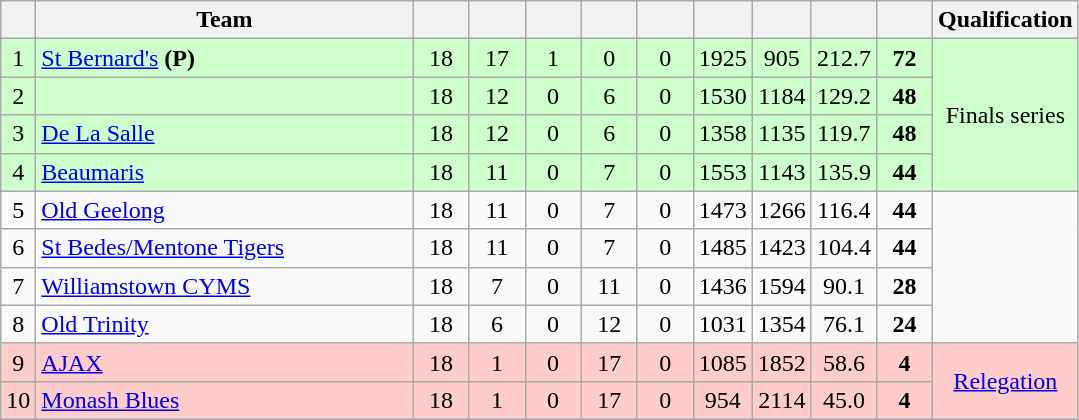<table class="wikitable" style="text-align:center; margin-bottom:0">
<tr>
<th style="width:10px"></th>
<th style="width:35%;">Team</th>
<th style="width:30px;"></th>
<th style="width:30px;"></th>
<th style="width:30px;"></th>
<th style="width:30px;"></th>
<th style="width:30px;"></th>
<th style="width:30px;"></th>
<th style="width:30px;"></th>
<th style="width:30px;"></th>
<th style="width:30px;"></th>
<th>Qualification</th>
</tr>
<tr style="background:#ccffcc;">
<td>1</td>
<td style="text-align:left;"><a href='#'>St Bernard's</a> <strong>(P)</strong></td>
<td>18</td>
<td>17</td>
<td>1</td>
<td>0</td>
<td>0</td>
<td>1925</td>
<td>905</td>
<td>212.7</td>
<td><strong>72</strong></td>
<td rowspan=4>Finals series</td>
</tr>
<tr style="background:#ccffcc;">
<td>2</td>
<td style="text-align:left;"></td>
<td>18</td>
<td>12</td>
<td>0</td>
<td>6</td>
<td>0</td>
<td>1530</td>
<td>1184</td>
<td>129.2</td>
<td><strong>48</strong></td>
</tr>
<tr style="background:#ccffcc;">
<td>3</td>
<td style="text-align:left;"><a href='#'>De La Salle</a></td>
<td>18</td>
<td>12</td>
<td>0</td>
<td>6</td>
<td>0</td>
<td>1358</td>
<td>1135</td>
<td>119.7</td>
<td><strong>48</strong></td>
</tr>
<tr style="background:#ccffcc;">
<td>4</td>
<td style="text-align:left;"><a href='#'>Beaumaris</a></td>
<td>18</td>
<td>11</td>
<td>0</td>
<td>7</td>
<td>0</td>
<td>1553</td>
<td>1143</td>
<td>135.9</td>
<td><strong>44</strong></td>
</tr>
<tr>
<td>5</td>
<td style="text-align:left;"><a href='#'>Old Geelong</a></td>
<td>18</td>
<td>11</td>
<td>0</td>
<td>7</td>
<td>0</td>
<td>1473</td>
<td>1266</td>
<td>116.4</td>
<td><strong>44</strong></td>
</tr>
<tr>
<td>6</td>
<td style="text-align:left;"><a href='#'>St Bedes/Mentone Tigers</a></td>
<td>18</td>
<td>11</td>
<td>0</td>
<td>7</td>
<td>0</td>
<td>1485</td>
<td>1423</td>
<td>104.4</td>
<td><strong>44</strong></td>
</tr>
<tr>
<td>7</td>
<td style="text-align:left;"><a href='#'>Williamstown CYMS</a></td>
<td>18</td>
<td>7</td>
<td>0</td>
<td>11</td>
<td>0</td>
<td>1436</td>
<td>1594</td>
<td>90.1</td>
<td><strong>28</strong></td>
</tr>
<tr>
<td>8</td>
<td style="text-align:left;"><a href='#'>Old Trinity</a></td>
<td>18</td>
<td>6</td>
<td>0</td>
<td>12</td>
<td>0</td>
<td>1031</td>
<td>1354</td>
<td>76.1</td>
<td><strong>24</strong></td>
</tr>
<tr style="background:#FFCCCC;">
<td>9</td>
<td style="text-align:left;"><a href='#'>AJAX</a></td>
<td>18</td>
<td>1</td>
<td>0</td>
<td>17</td>
<td>0</td>
<td>1085</td>
<td>1852</td>
<td>58.6</td>
<td><strong>4</strong></td>
<td rowspan=2><a href='#'>Relegation</a></td>
</tr>
<tr style="background:#FFCCCC;">
<td>10</td>
<td style="text-align:left;"><a href='#'>Monash Blues</a></td>
<td>18</td>
<td>1</td>
<td>0</td>
<td>17</td>
<td>0</td>
<td>954</td>
<td>2114</td>
<td>45.0</td>
<td><strong>4</strong></td>
</tr>
</table>
